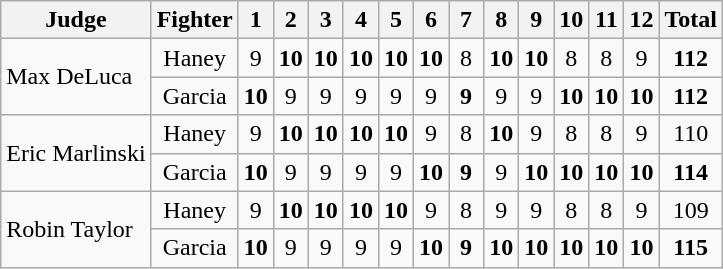<table class="wikitable" style="text-align:center">
<tr>
<th align="left">Judge</th>
<th>Fighter</th>
<th> 1 </th>
<th> 2 </th>
<th> 3 </th>
<th> 4 </th>
<th> 5 </th>
<th> 6 </th>
<th> 7 </th>
<th> 8 </th>
<th> 9 </th>
<th>10</th>
<th>11</th>
<th>12</th>
<th>Total</th>
</tr>
<tr>
<td rowspan="2" style="text-align:left;">Max DeLuca</td>
<td>Haney</td>
<td>9</td>
<td><strong>10</strong></td>
<td><strong>10</strong></td>
<td><strong>10</strong></td>
<td><strong>10</strong></td>
<td><strong>10</strong></td>
<td>8</td>
<td><strong>10</strong></td>
<td><strong>10</strong></td>
<td>8</td>
<td>8</td>
<td>9</td>
<td><strong>112</strong></td>
</tr>
<tr>
<td>Garcia</td>
<td><strong>10</strong></td>
<td>9</td>
<td>9</td>
<td>9</td>
<td>9</td>
<td>9</td>
<td><strong>9</strong></td>
<td>9</td>
<td>9</td>
<td><strong>10</strong></td>
<td><strong>10</strong></td>
<td><strong>10</strong></td>
<td><strong>112</strong></td>
</tr>
<tr>
<td rowspan="2" style="text-align:left;">Eric Marlinski</td>
<td>Haney</td>
<td>9</td>
<td><strong>10</strong></td>
<td><strong>10</strong></td>
<td><strong>10</strong></td>
<td><strong>10</strong></td>
<td>9</td>
<td>8</td>
<td><strong>10</strong></td>
<td>9</td>
<td>8</td>
<td>8</td>
<td>9</td>
<td>110</td>
</tr>
<tr>
<td>Garcia</td>
<td><strong>10</strong></td>
<td>9</td>
<td>9</td>
<td>9</td>
<td>9</td>
<td><strong>10</strong></td>
<td><strong>9</strong></td>
<td>9</td>
<td><strong>10</strong></td>
<td><strong>10</strong></td>
<td><strong>10</strong></td>
<td><strong>10</strong></td>
<td><strong>114</strong></td>
</tr>
<tr>
<td rowspan="2" style="text-align:left;">Robin Taylor</td>
<td>Haney</td>
<td>9</td>
<td><strong>10</strong></td>
<td><strong>10</strong></td>
<td><strong>10</strong></td>
<td><strong>10</strong></td>
<td>9</td>
<td>8</td>
<td>9</td>
<td>9</td>
<td>8</td>
<td>8</td>
<td>9</td>
<td>109</td>
</tr>
<tr>
<td>Garcia</td>
<td><strong>10</strong></td>
<td>9</td>
<td>9</td>
<td>9</td>
<td>9</td>
<td><strong>10</strong></td>
<td><strong>9</strong></td>
<td><strong>10</strong></td>
<td><strong>10</strong></td>
<td><strong>10</strong></td>
<td><strong>10</strong></td>
<td><strong>10</strong></td>
<td><strong>115</strong></td>
</tr>
</table>
